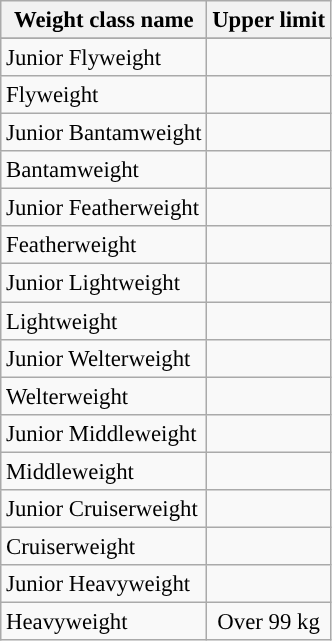<table class="wikitable" style="font-size:95%;">
<tr>
<th>Weight class name</th>
<th>Upper limit</th>
</tr>
<tr>
</tr>
<tr align="center">
<td align="left">Junior Flyweight</td>
<td></td>
</tr>
<tr align="center">
<td align="left">Flyweight</td>
<td></td>
</tr>
<tr align="center">
<td align="left">Junior Bantamweight</td>
<td></td>
</tr>
<tr align="center">
<td align="left">Bantamweight</td>
<td></td>
</tr>
<tr align="center">
<td align="left">Junior Featherweight</td>
<td></td>
</tr>
<tr align="center">
<td align="left">Featherweight</td>
<td></td>
</tr>
<tr align="center">
<td align="left">Junior Lightweight</td>
<td></td>
</tr>
<tr align="center">
<td align="left">Lightweight</td>
<td></td>
</tr>
<tr align="center">
<td align="left">Junior Welterweight</td>
<td></td>
</tr>
<tr align="center">
<td align="left">Welterweight</td>
<td></td>
</tr>
<tr align="center">
<td align="left">Junior Middleweight</td>
<td></td>
</tr>
<tr align="center">
<td align="left">Middleweight</td>
<td></td>
</tr>
<tr align="center">
<td align="left">Junior Cruiserweight</td>
<td></td>
</tr>
<tr align="center">
<td align="left">Cruiserweight</td>
<td></td>
</tr>
<tr align="center">
<td align="left">Junior Heavyweight</td>
<td></td>
</tr>
<tr align="center">
<td align="left">Heavyweight</td>
<td>Over 99 kg</td>
</tr>
</table>
